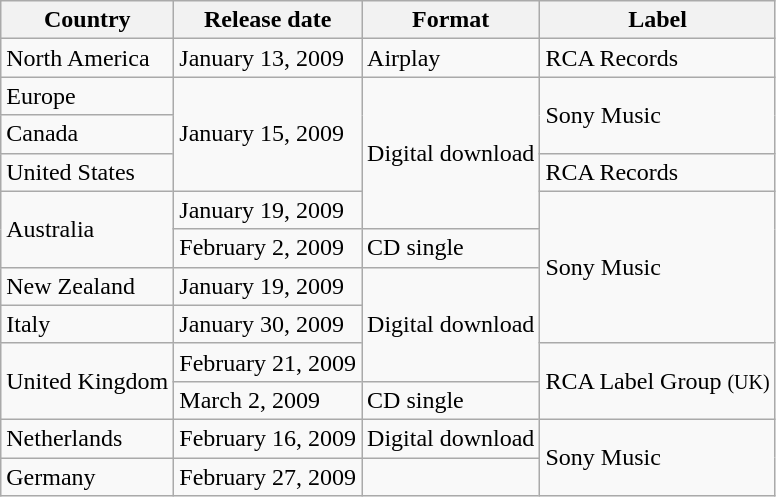<table class="wikitable">
<tr>
<th>Country</th>
<th>Release date</th>
<th>Format</th>
<th>Label</th>
</tr>
<tr>
<td>North America</td>
<td>January 13, 2009</td>
<td>Airplay</td>
<td>RCA Records</td>
</tr>
<tr>
<td>Europe</td>
<td rowspan=3>January 15, 2009</td>
<td rowspan=4>Digital download</td>
<td rowspan=2>Sony Music</td>
</tr>
<tr>
<td>Canada</td>
</tr>
<tr>
<td>United States</td>
<td>RCA Records</td>
</tr>
<tr>
<td rowspan=2>Australia</td>
<td>January 19, 2009</td>
<td rowspan=4>Sony Music</td>
</tr>
<tr>
<td>February 2, 2009</td>
<td>CD single</td>
</tr>
<tr>
<td>New Zealand</td>
<td>January 19, 2009</td>
<td rowspan=3>Digital download</td>
</tr>
<tr>
<td>Italy</td>
<td>January 30, 2009</td>
</tr>
<tr>
<td rowspan=2>United Kingdom</td>
<td>February 21, 2009</td>
<td rowspan=2>RCA Label Group <small>(UK)</small></td>
</tr>
<tr>
<td>March 2, 2009</td>
<td>CD single</td>
</tr>
<tr>
<td>Netherlands</td>
<td>February 16, 2009</td>
<td>Digital download</td>
<td rowspan=2>Sony Music</td>
</tr>
<tr>
<td>Germany</td>
<td>February 27, 2009</td>
<td></td>
</tr>
</table>
